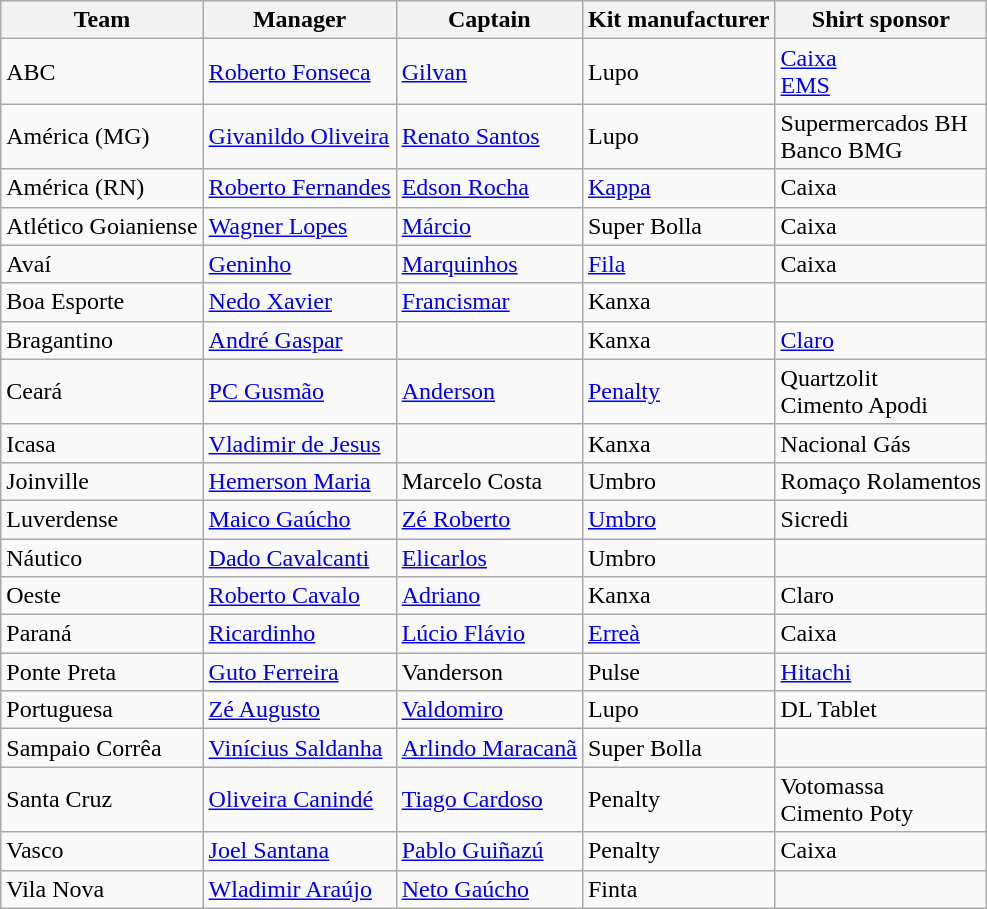<table class="wikitable sortable">
<tr>
<th>Team</th>
<th>Manager</th>
<th>Captain</th>
<th>Kit manufacturer</th>
<th>Shirt sponsor</th>
</tr>
<tr>
<td>ABC</td>
<td> <a href='#'>Roberto Fonseca</a></td>
<td> <a href='#'>Gilvan</a></td>
<td>Lupo</td>
<td><a href='#'>Caixa</a><br><a href='#'>EMS</a></td>
</tr>
<tr>
<td>América (MG)</td>
<td> <a href='#'>Givanildo Oliveira</a></td>
<td> <a href='#'>Renato Santos</a></td>
<td>Lupo</td>
<td>Supermercados BH<br>Banco BMG</td>
</tr>
<tr>
<td>América (RN)</td>
<td> <a href='#'>Roberto Fernandes</a></td>
<td> <a href='#'>Edson Rocha</a></td>
<td><a href='#'>Kappa</a></td>
<td>Caixa</td>
</tr>
<tr>
<td>Atlético Goianiense</td>
<td> <a href='#'>Wagner Lopes</a></td>
<td> <a href='#'>Márcio</a></td>
<td>Super Bolla</td>
<td>Caixa</td>
</tr>
<tr>
<td>Avaí</td>
<td> <a href='#'>Geninho</a></td>
<td> <a href='#'>Marquinhos</a></td>
<td><a href='#'>Fila</a></td>
<td>Caixa</td>
</tr>
<tr>
<td>Boa Esporte</td>
<td> <a href='#'>Nedo Xavier</a></td>
<td> <a href='#'>Francismar</a></td>
<td>Kanxa</td>
<td></td>
</tr>
<tr>
<td>Bragantino</td>
<td> <a href='#'>André Gaspar</a></td>
<td></td>
<td>Kanxa</td>
<td><a href='#'>Claro</a></td>
</tr>
<tr>
<td>Ceará</td>
<td> <a href='#'>PC Gusmão</a></td>
<td> <a href='#'>Anderson</a></td>
<td><a href='#'>Penalty</a></td>
<td>Quartzolit<br>Cimento Apodi</td>
</tr>
<tr>
<td>Icasa</td>
<td> <a href='#'>Vladimir de Jesus</a></td>
<td></td>
<td>Kanxa</td>
<td>Nacional Gás</td>
</tr>
<tr>
<td>Joinville</td>
<td> <a href='#'>Hemerson Maria</a></td>
<td>Marcelo Costa</td>
<td>Umbro</td>
<td>Romaço Rolamentos</td>
</tr>
<tr>
<td>Luverdense</td>
<td> <a href='#'>Maico Gaúcho</a></td>
<td> <a href='#'>Zé Roberto</a></td>
<td><a href='#'>Umbro</a></td>
<td>Sicredi</td>
</tr>
<tr>
<td>Náutico</td>
<td> <a href='#'>Dado Cavalcanti</a></td>
<td> <a href='#'>Elicarlos</a></td>
<td>Umbro</td>
<td></td>
</tr>
<tr>
<td>Oeste</td>
<td> <a href='#'>Roberto Cavalo</a></td>
<td> <a href='#'>Adriano</a></td>
<td>Kanxa</td>
<td>Claro</td>
</tr>
<tr>
<td>Paraná</td>
<td> <a href='#'>Ricardinho</a></td>
<td> <a href='#'>Lúcio Flávio</a></td>
<td><a href='#'>Erreà</a></td>
<td>Caixa</td>
</tr>
<tr>
<td>Ponte Preta</td>
<td> <a href='#'>Guto Ferreira</a></td>
<td> Vanderson</td>
<td>Pulse</td>
<td><a href='#'>Hitachi</a></td>
</tr>
<tr>
<td>Portuguesa</td>
<td> <a href='#'>Zé Augusto</a></td>
<td> <a href='#'>Valdomiro</a></td>
<td>Lupo</td>
<td>DL Tablet</td>
</tr>
<tr>
<td>Sampaio Corrêa</td>
<td> <a href='#'>Vinícius Saldanha</a></td>
<td> <a href='#'>Arlindo Maracanã</a></td>
<td>Super Bolla</td>
<td></td>
</tr>
<tr>
<td>Santa Cruz</td>
<td> <a href='#'>Oliveira Canindé</a></td>
<td> <a href='#'>Tiago Cardoso</a></td>
<td>Penalty</td>
<td>Votomassa<br>Cimento Poty</td>
</tr>
<tr>
<td>Vasco</td>
<td> <a href='#'>Joel Santana</a></td>
<td> <a href='#'>Pablo Guiñazú</a></td>
<td>Penalty</td>
<td>Caixa</td>
</tr>
<tr>
<td>Vila Nova</td>
<td> <a href='#'>Wladimir Araújo</a></td>
<td> <a href='#'>Neto Gaúcho</a></td>
<td>Finta</td>
<td></td>
</tr>
</table>
